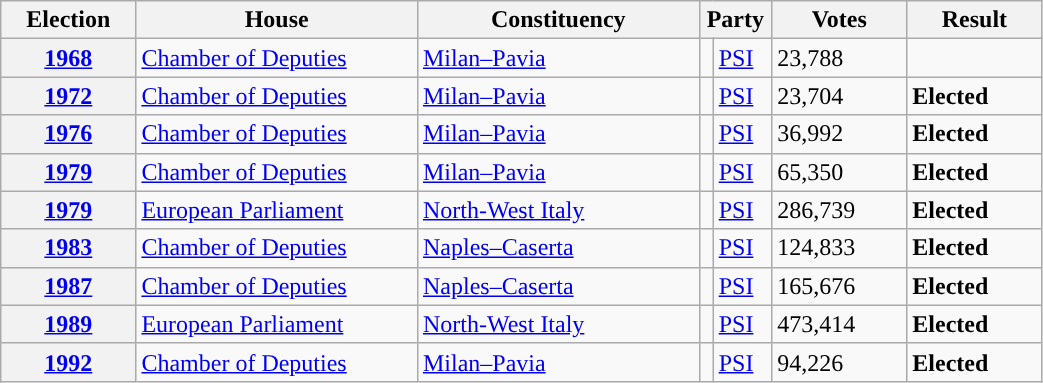<table class=wikitable style="width:55%; border:1px #AAAAFF solid">
<tr>
<th width=12%>Election</th>
<th width=25%>House</th>
<th width=25%>Constituency</th>
<th width=5% colspan="2">Party</th>
<th width=12%>Votes</th>
<th width=12%>Result</th>
</tr>
<tr>
<th><a href='#'>1968</a></th>
<td><a href='#'>Chamber of Deputies</a></td>
<td><a href='#'>Milan–Pavia</a></td>
<td></td>
<td><a href='#'>PSI</a></td>
<td>23,788</td>
<td></td>
</tr>
<tr>
<th><a href='#'>1972</a></th>
<td><a href='#'>Chamber of Deputies</a></td>
<td><a href='#'>Milan–Pavia</a></td>
<td></td>
<td><a href='#'>PSI</a></td>
<td>23,704</td>
<td> <strong>Elected</strong></td>
</tr>
<tr>
<th><a href='#'>1976</a></th>
<td><a href='#'>Chamber of Deputies</a></td>
<td><a href='#'>Milan–Pavia</a></td>
<td></td>
<td><a href='#'>PSI</a></td>
<td>36,992</td>
<td> <strong>Elected</strong></td>
</tr>
<tr>
<th><a href='#'>1979</a></th>
<td><a href='#'>Chamber of Deputies</a></td>
<td><a href='#'>Milan–Pavia</a></td>
<td></td>
<td><a href='#'>PSI</a></td>
<td>65,350</td>
<td> <strong>Elected</strong></td>
</tr>
<tr>
<th><a href='#'>1979</a></th>
<td><a href='#'>European Parliament</a></td>
<td><a href='#'>North-West Italy</a></td>
<td></td>
<td><a href='#'>PSI</a></td>
<td>286,739</td>
<td> <strong>Elected</strong></td>
</tr>
<tr>
<th><a href='#'>1983</a></th>
<td><a href='#'>Chamber of Deputies</a></td>
<td><a href='#'>Naples–Caserta</a></td>
<td></td>
<td><a href='#'>PSI</a></td>
<td>124,833</td>
<td> <strong>Elected</strong></td>
</tr>
<tr>
<th><a href='#'>1987</a></th>
<td><a href='#'>Chamber of Deputies</a></td>
<td><a href='#'>Naples–Caserta</a></td>
<td></td>
<td><a href='#'>PSI</a></td>
<td>165,676</td>
<td> <strong>Elected</strong></td>
</tr>
<tr>
<th><a href='#'>1989</a></th>
<td><a href='#'>European Parliament</a></td>
<td><a href='#'>North-West Italy</a></td>
<td></td>
<td><a href='#'>PSI</a></td>
<td>473,414</td>
<td> <strong>Elected</strong></td>
</tr>
<tr>
<th><a href='#'>1992</a></th>
<td><a href='#'>Chamber of Deputies</a></td>
<td><a href='#'>Milan–Pavia</a></td>
<td></td>
<td><a href='#'>PSI</a></td>
<td>94,226</td>
<td> <strong>Elected</strong></td>
</tr>
</table>
